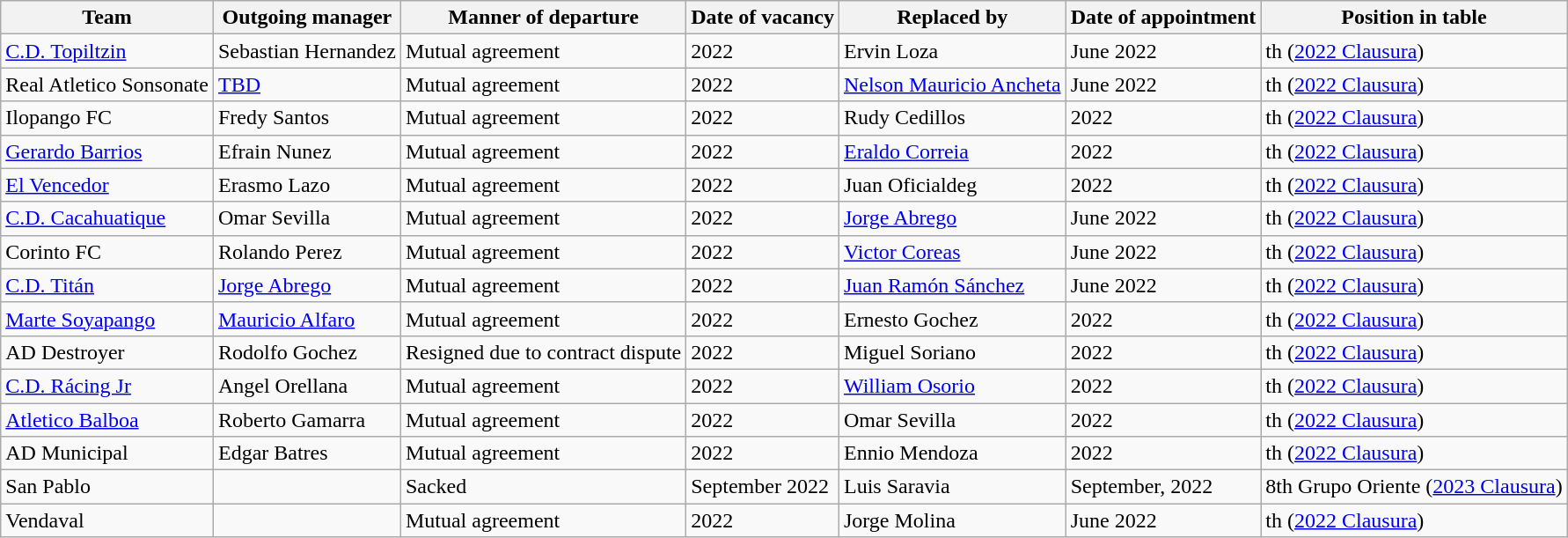<table class="wikitable">
<tr>
<th>Team</th>
<th>Outgoing manager</th>
<th>Manner of departure</th>
<th>Date of vacancy</th>
<th>Replaced by</th>
<th>Date of appointment</th>
<th>Position in table</th>
</tr>
<tr>
<td><a href='#'>C.D. Topiltzin</a></td>
<td> Sebastian Hernandez</td>
<td>Mutual agreement</td>
<td>2022</td>
<td> Ervin Loza</td>
<td>June 2022</td>
<td>th (<a href='#'>2022 Clausura</a>)</td>
</tr>
<tr>
<td>Real Atletico Sonsonate</td>
<td> <a href='#'>TBD</a></td>
<td>Mutual agreement</td>
<td>2022</td>
<td> <a href='#'>Nelson Mauricio Ancheta</a></td>
<td>June 2022</td>
<td>th (<a href='#'>2022 Clausura</a>)</td>
</tr>
<tr>
<td>Ilopango FC</td>
<td> Fredy Santos</td>
<td>Mutual agreement</td>
<td>2022</td>
<td> Rudy Cedillos</td>
<td>2022</td>
<td>th (<a href='#'>2022 Clausura</a>)</td>
</tr>
<tr>
<td><a href='#'>Gerardo Barrios</a></td>
<td> Efrain Nunez</td>
<td>Mutual agreement</td>
<td>2022</td>
<td> <a href='#'>Eraldo Correia</a></td>
<td>2022</td>
<td>th (<a href='#'>2022 Clausura</a>)</td>
</tr>
<tr>
<td><a href='#'>El Vencedor</a></td>
<td> Erasmo Lazo</td>
<td>Mutual agreement</td>
<td>2022</td>
<td> Juan Oficialdeg</td>
<td>2022</td>
<td>th (<a href='#'>2022 Clausura</a>)</td>
</tr>
<tr>
<td><a href='#'>C.D. Cacahuatique</a></td>
<td> Omar Sevilla</td>
<td>Mutual agreement</td>
<td>2022</td>
<td> <a href='#'>Jorge Abrego</a></td>
<td>June 2022</td>
<td>th (<a href='#'>2022 Clausura</a>)</td>
</tr>
<tr>
<td>Corinto FC</td>
<td> Rolando Perez</td>
<td>Mutual agreement</td>
<td>2022</td>
<td> <a href='#'>Victor Coreas</a></td>
<td>June 2022</td>
<td>th (<a href='#'>2022 Clausura</a>)</td>
</tr>
<tr>
<td><a href='#'>C.D. Titán</a></td>
<td> <a href='#'>Jorge Abrego</a></td>
<td>Mutual agreement</td>
<td>2022</td>
<td> <a href='#'>Juan Ramón Sánchez</a></td>
<td>June 2022</td>
<td>th (<a href='#'>2022 Clausura</a>)</td>
</tr>
<tr>
<td><a href='#'>Marte Soyapango</a></td>
<td> <a href='#'>Mauricio Alfaro</a></td>
<td>Mutual agreement</td>
<td>2022</td>
<td> Ernesto Gochez</td>
<td>2022</td>
<td>th (<a href='#'>2022 Clausura</a>)</td>
</tr>
<tr>
<td>AD Destroyer</td>
<td> Rodolfo Gochez</td>
<td>Resigned due to contract dispute</td>
<td>2022</td>
<td> Miguel Soriano</td>
<td>2022</td>
<td>th (<a href='#'>2022 Clausura</a>)</td>
</tr>
<tr>
<td><a href='#'>C.D. Rácing Jr</a></td>
<td> Angel Orellana</td>
<td>Mutual agreement</td>
<td>2022</td>
<td> <a href='#'>William Osorio</a></td>
<td>2022</td>
<td>th (<a href='#'>2022 Clausura</a>)</td>
</tr>
<tr>
<td><a href='#'>Atletico Balboa</a></td>
<td> Roberto Gamarra</td>
<td>Mutual agreement</td>
<td>2022</td>
<td> Omar Sevilla</td>
<td>2022</td>
<td>th (<a href='#'>2022 Clausura</a>)</td>
</tr>
<tr>
<td>AD Municipal</td>
<td> Edgar Batres</td>
<td>Mutual agreement</td>
<td>2022</td>
<td> Ennio Mendoza</td>
<td>2022</td>
<td>th (<a href='#'>2022 Clausura</a>)</td>
</tr>
<tr>
<td>San Pablo</td>
<td></td>
<td>Sacked</td>
<td>September 2022</td>
<td> Luis Saravia</td>
<td>September, 2022</td>
<td>8th Grupo Oriente (<a href='#'>2023 Clausura</a>)</td>
</tr>
<tr>
<td>Vendaval</td>
<td></td>
<td>Mutual agreement</td>
<td>2022</td>
<td> Jorge Molina</td>
<td>June 2022</td>
<td>th (<a href='#'>2022 Clausura</a>)</td>
</tr>
</table>
